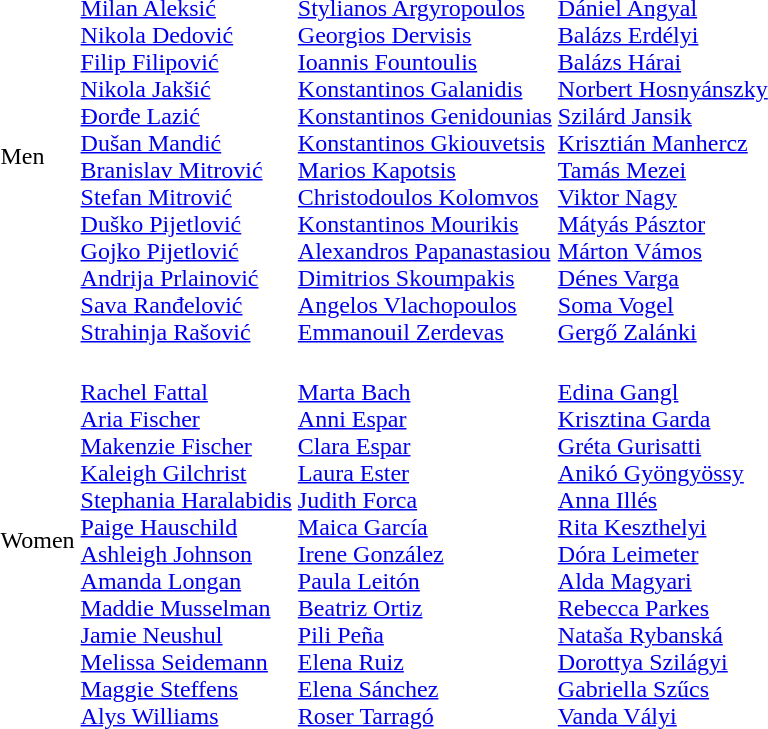<table>
<tr>
<td>Men<br></td>
<td><br><a href='#'>Milan Aleksić</a><br><a href='#'>Nikola Dedović</a><br><a href='#'>Filip Filipović</a><br><a href='#'>Nikola Jakšić</a><br><a href='#'>Đorđe Lazić</a><br><a href='#'>Dušan Mandić</a><br><a href='#'>Branislav Mitrović</a><br><a href='#'>Stefan Mitrović</a><br><a href='#'>Duško Pijetlović</a><br><a href='#'>Gojko Pijetlović</a><br><a href='#'>Andrija Prlainović</a><br><a href='#'>Sava Ranđelović</a><br><a href='#'>Strahinja Rašović</a></td>
<td><br><a href='#'>Stylianos Argyropoulos</a><br><a href='#'>Georgios Dervisis</a><br><a href='#'>Ioannis Fountoulis</a><br><a href='#'>Konstantinos Galanidis</a><br><a href='#'>Konstantinos Genidounias</a><br><a href='#'>Konstantinos Gkiouvetsis</a><br><a href='#'>Marios Kapotsis</a><br><a href='#'>Christodoulos Kolomvos</a><br><a href='#'>Konstantinos Mourikis</a><br><a href='#'>Alexandros Papanastasiou</a><br><a href='#'>Dimitrios Skoumpakis</a><br><a href='#'>Angelos Vlachopoulos</a><br><a href='#'>Emmanouil Zerdevas</a></td>
<td><br><a href='#'>Dániel Angyal</a><br><a href='#'>Balázs Erdélyi</a><br><a href='#'>Balázs Hárai</a><br><a href='#'>Norbert Hosnyánszky</a><br><a href='#'>Szilárd Jansik</a><br><a href='#'>Krisztián Manhercz</a><br><a href='#'>Tamás Mezei</a><br><a href='#'>Viktor Nagy</a><br><a href='#'>Mátyás Pásztor</a><br><a href='#'>Márton Vámos</a><br><a href='#'>Dénes Varga</a><br><a href='#'>Soma Vogel</a><br><a href='#'>Gergő Zalánki</a></td>
</tr>
<tr>
<td>Women<br></td>
<td><br><a href='#'>Rachel Fattal</a><br><a href='#'>Aria Fischer</a><br><a href='#'>Makenzie Fischer</a><br><a href='#'>Kaleigh Gilchrist</a><br><a href='#'>Stephania Haralabidis</a><br><a href='#'>Paige Hauschild</a><br><a href='#'>Ashleigh Johnson</a><br><a href='#'>Amanda Longan</a><br><a href='#'>Maddie Musselman</a><br><a href='#'>Jamie Neushul</a><br><a href='#'>Melissa Seidemann</a><br><a href='#'>Maggie Steffens</a><br><a href='#'>Alys Williams</a></td>
<td><br><a href='#'>Marta Bach</a><br><a href='#'>Anni Espar</a><br><a href='#'>Clara Espar</a><br><a href='#'>Laura Ester</a><br><a href='#'>Judith Forca</a><br><a href='#'>Maica García</a><br><a href='#'>Irene González</a><br><a href='#'>Paula Leitón</a><br><a href='#'>Beatriz Ortiz</a><br><a href='#'>Pili Peña</a><br><a href='#'>Elena Ruiz</a><br><a href='#'>Elena Sánchez</a><br><a href='#'>Roser Tarragó</a></td>
<td><br><a href='#'>Edina Gangl</a><br><a href='#'>Krisztina Garda</a><br><a href='#'>Gréta Gurisatti</a><br><a href='#'>Anikó Gyöngyössy</a><br><a href='#'>Anna Illés</a><br><a href='#'>Rita Keszthelyi</a><br><a href='#'>Dóra Leimeter</a><br><a href='#'>Alda Magyari</a><br><a href='#'>Rebecca Parkes</a><br><a href='#'>Nataša Rybanská</a><br><a href='#'>Dorottya Szilágyi</a><br><a href='#'>Gabriella Szűcs</a><br><a href='#'>Vanda Vályi</a></td>
</tr>
</table>
